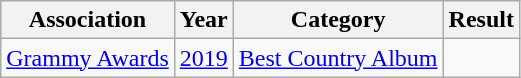<table class="wikitable sortable plainrowheaders">
<tr>
<th>Association</th>
<th>Year</th>
<th>Category</th>
<th>Result</th>
</tr>
<tr>
<td><a href='#'>Grammy Awards</a></td>
<td><a href='#'>2019</a></td>
<td><a href='#'>Best Country Album</a></td>
<td></td>
</tr>
</table>
